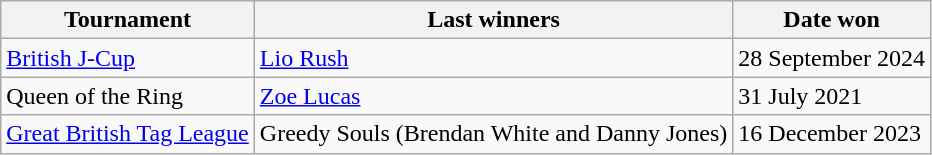<table class="wikitable sortable">
<tr>
<th>Tournament</th>
<th>Last winners</th>
<th>Date won</th>
</tr>
<tr>
<td><a href='#'>British J-Cup</a></td>
<td><a href='#'>Lio Rush</a></td>
<td>28 September 2024</td>
</tr>
<tr>
<td>Queen of the Ring</td>
<td><a href='#'>Zoe Lucas</a></td>
<td>31 July 2021</td>
</tr>
<tr>
<td><a href='#'>Great British Tag League</a></td>
<td>Greedy Souls (Brendan White and Danny Jones)</td>
<td>16 December 2023</td>
</tr>
</table>
